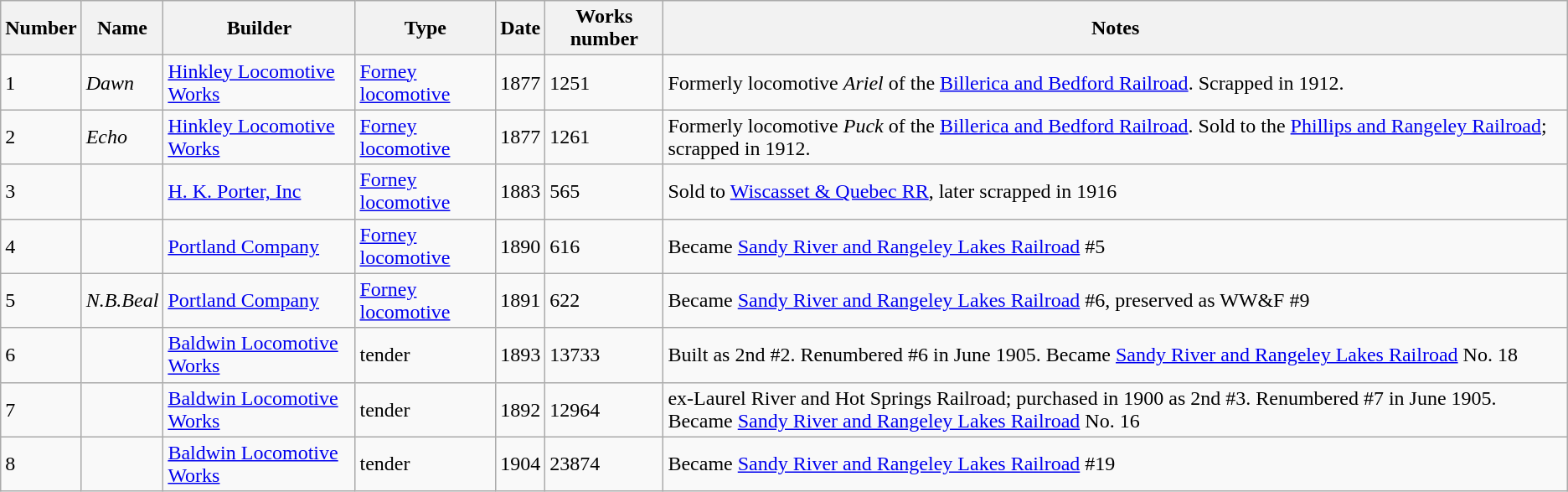<table class="wikitable">
<tr>
<th>Number</th>
<th>Name</th>
<th>Builder</th>
<th>Type</th>
<th>Date</th>
<th>Works number</th>
<th>Notes</th>
</tr>
<tr>
<td>1</td>
<td><em>Dawn</em></td>
<td><a href='#'>Hinkley Locomotive Works</a></td>
<td> <a href='#'>Forney locomotive</a></td>
<td>1877</td>
<td>1251</td>
<td>Formerly locomotive <em>Ariel</em> of the <a href='#'>Billerica and Bedford Railroad</a>. Scrapped in 1912.</td>
</tr>
<tr>
<td>2</td>
<td><em>Echo</em></td>
<td><a href='#'>Hinkley Locomotive Works</a></td>
<td> <a href='#'>Forney locomotive</a></td>
<td>1877</td>
<td>1261</td>
<td>Formerly locomotive <em>Puck</em> of the <a href='#'>Billerica and Bedford Railroad</a>. Sold to the <a href='#'>Phillips and Rangeley Railroad</a>; scrapped in 1912.</td>
</tr>
<tr>
<td>3</td>
<td></td>
<td><a href='#'>H. K. Porter, Inc</a></td>
<td> <a href='#'>Forney locomotive</a></td>
<td>1883</td>
<td>565</td>
<td>Sold to <a href='#'>Wiscasset & Quebec RR</a>, later scrapped in 1916</td>
</tr>
<tr>
<td>4</td>
<td></td>
<td><a href='#'>Portland Company</a></td>
<td> <a href='#'>Forney locomotive</a></td>
<td>1890</td>
<td>616</td>
<td>Became <a href='#'>Sandy River and Rangeley Lakes Railroad</a> #5</td>
</tr>
<tr>
<td>5</td>
<td><em>N.B.Beal</em></td>
<td><a href='#'>Portland Company</a></td>
<td> <a href='#'>Forney locomotive</a></td>
<td>1891</td>
<td>622</td>
<td>Became <a href='#'>Sandy River and Rangeley Lakes Railroad</a> #6, preserved as WW&F #9</td>
</tr>
<tr>
<td>6</td>
<td></td>
<td><a href='#'>Baldwin Locomotive Works</a></td>
<td> tender</td>
<td>1893</td>
<td>13733</td>
<td>Built as 2nd #2. Renumbered #6 in June 1905. Became <a href='#'>Sandy River and Rangeley Lakes Railroad</a> No. 18</td>
</tr>
<tr>
<td>7</td>
<td></td>
<td><a href='#'>Baldwin Locomotive Works</a></td>
<td> tender</td>
<td>1892</td>
<td>12964</td>
<td>ex-Laurel River and Hot Springs Railroad; purchased in 1900 as 2nd #3. Renumbered #7 in June 1905. Became <a href='#'>Sandy River and Rangeley Lakes Railroad</a> No. 16</td>
</tr>
<tr>
<td>8</td>
<td></td>
<td><a href='#'>Baldwin Locomotive Works</a></td>
<td> tender</td>
<td>1904</td>
<td>23874</td>
<td>Became <a href='#'>Sandy River and Rangeley Lakes Railroad</a> #19</td>
</tr>
</table>
